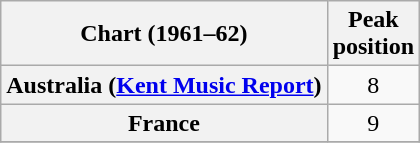<table class="wikitable sortable plainrowheaders" style="text-align:center">
<tr>
<th>Chart (1961–62)</th>
<th>Peak<br>position</th>
</tr>
<tr>
<th scope="row">Australia (<a href='#'>Kent Music Report</a>)</th>
<td>8</td>
</tr>
<tr>
<th scope="row">France</th>
<td>9</td>
</tr>
<tr>
</tr>
</table>
